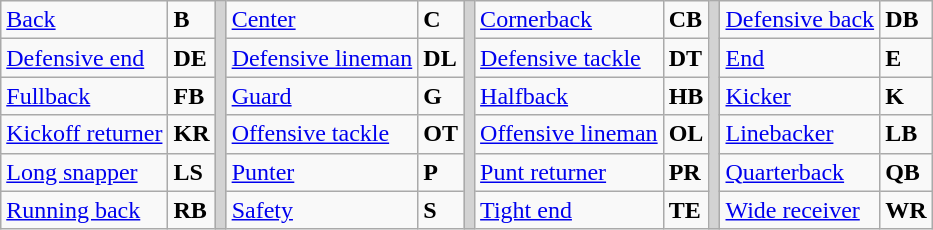<table class="wikitable">
<tr>
<td><a href='#'>Back</a></td>
<td><strong>B</strong></td>
<td rowSpan="6" style="background-color:lightgrey;"></td>
<td><a href='#'>Center</a></td>
<td><strong>C</strong></td>
<td rowSpan="6" style="background-color:lightgrey;"></td>
<td><a href='#'>Cornerback</a></td>
<td><strong>CB</strong></td>
<td rowSpan="6" style="background-color:lightgrey;"></td>
<td><a href='#'>Defensive back</a></td>
<td><strong>DB</strong></td>
</tr>
<tr>
<td><a href='#'>Defensive end</a></td>
<td><strong>DE</strong></td>
<td><a href='#'>Defensive lineman</a></td>
<td><strong>DL</strong></td>
<td><a href='#'>Defensive tackle</a></td>
<td><strong>DT</strong></td>
<td><a href='#'>End</a></td>
<td><strong>E</strong></td>
</tr>
<tr>
<td><a href='#'>Fullback</a></td>
<td><strong>FB</strong></td>
<td><a href='#'>Guard</a></td>
<td><strong>G</strong></td>
<td><a href='#'>Halfback</a></td>
<td><strong>HB</strong></td>
<td><a href='#'>Kicker</a></td>
<td><strong>K</strong></td>
</tr>
<tr>
<td><a href='#'>Kickoff returner</a></td>
<td><strong>KR</strong></td>
<td><a href='#'>Offensive tackle</a></td>
<td><strong>OT</strong></td>
<td><a href='#'>Offensive lineman</a></td>
<td><strong>OL</strong></td>
<td><a href='#'>Linebacker</a></td>
<td><strong>LB</strong></td>
</tr>
<tr>
<td><a href='#'>Long snapper</a></td>
<td><strong>LS</strong></td>
<td><a href='#'>Punter</a></td>
<td><strong>P</strong></td>
<td><a href='#'>Punt returner</a></td>
<td><strong>PR</strong></td>
<td><a href='#'>Quarterback</a></td>
<td><strong>QB</strong></td>
</tr>
<tr>
<td><a href='#'>Running back</a></td>
<td><strong>RB</strong></td>
<td><a href='#'>Safety</a></td>
<td><strong>S</strong></td>
<td><a href='#'>Tight end</a></td>
<td><strong>TE</strong></td>
<td><a href='#'>Wide receiver</a></td>
<td><strong>WR</strong></td>
</tr>
</table>
